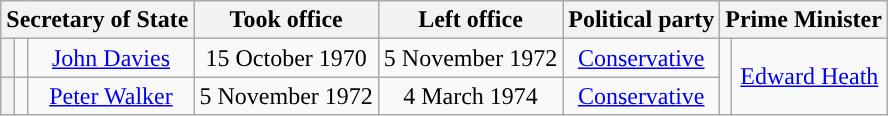<table class="wikitable" style="text-align:center">
<tr>
<th colspan=3>Secretary of State</th>
<th>Took office</th>
<th>Left office</th>
<th>Political party</th>
<th colspan=2>Prime Minister</th>
</tr>
<tr>
<th style="background-color:"></th>
<td></td>
<td><a href='#'>John Davies</a><br></td>
<td>15 October 1970</td>
<td>5 November 1972</td>
<td><a href='#'>Conservative</a></td>
<td rowspan=2 style="background-color:"></td>
<td rowspan=2><a href='#'>Edward Heath</a></td>
</tr>
<tr>
<th style="background-color:"></th>
<td></td>
<td><a href='#'>Peter Walker</a><br></td>
<td>5 November 1972</td>
<td>4 March 1974</td>
<td><a href='#'>Conservative</a></td>
</tr>
</table>
